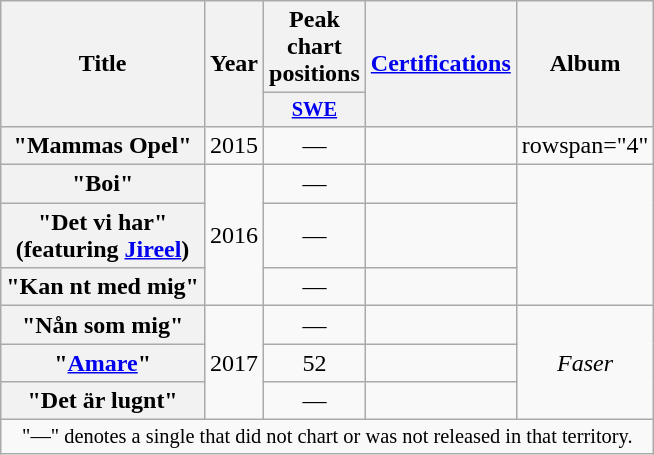<table class="wikitable plainrowheaders" style="text-align:center;">
<tr>
<th scope="col" rowspan="2">Title</th>
<th scope="col" rowspan="2">Year</th>
<th scope="col" colspan="1">Peak chart positions</th>
<th scope="col" rowspan="2"><a href='#'>Certifications</a></th>
<th scope="col" rowspan="2">Album</th>
</tr>
<tr>
<th scope="col" style="width:3em;font-size:85%;"><a href='#'>SWE</a><br></th>
</tr>
<tr>
<th scope="row">"Mammas Opel"</th>
<td>2015</td>
<td>—</td>
<td></td>
<td>rowspan="4" </td>
</tr>
<tr>
<th scope="row">"Boi"</th>
<td rowspan="3">2016</td>
<td>—</td>
<td></td>
</tr>
<tr>
<th scope="row">"Det vi har"<br><span>(featuring <a href='#'>Jireel</a>)</span></th>
<td>—</td>
<td></td>
</tr>
<tr>
<th scope="row">"Kan nt med mig"</th>
<td>—</td>
<td></td>
</tr>
<tr>
<th scope="row">"Nån som mig"</th>
<td rowspan="3">2017</td>
<td>—</td>
<td></td>
<td rowspan="3"><em>Faser</em></td>
</tr>
<tr>
<th scope="row">"<a href='#'>Amare</a>"</th>
<td>52</td>
<td></td>
</tr>
<tr>
<th scope="row">"Det är lugnt"</th>
<td>—</td>
<td></td>
</tr>
<tr>
<td colspan="10" style="font-size:85%">"—" denotes a single that did not chart or was not released in that territory.</td>
</tr>
</table>
